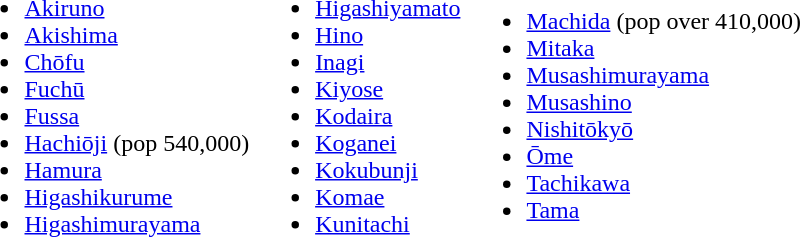<table>
<tr>
<td><br><ul><li><a href='#'>Akiruno</a></li><li><a href='#'>Akishima</a></li><li><a href='#'>Chōfu</a></li><li><a href='#'>Fuchū</a></li><li><a href='#'>Fussa</a></li><li><a href='#'>Hachiōji</a> (pop 540,000)</li><li><a href='#'>Hamura</a></li><li><a href='#'>Higashikurume</a></li><li><a href='#'>Higashimurayama</a></li></ul></td>
<td><br><ul><li><a href='#'>Higashiyamato</a></li><li><a href='#'>Hino</a></li><li><a href='#'>Inagi</a></li><li><a href='#'>Kiyose</a></li><li><a href='#'>Kodaira</a></li><li><a href='#'>Koganei</a></li><li><a href='#'>Kokubunji</a></li><li><a href='#'>Komae</a></li><li><a href='#'>Kunitachi</a></li></ul></td>
<td><br><ul><li><a href='#'>Machida</a> (pop over 410,000)</li><li><a href='#'>Mitaka</a></li><li><a href='#'>Musashimurayama</a></li><li><a href='#'>Musashino</a></li><li><a href='#'>Nishitōkyō</a></li><li><a href='#'>Ōme</a></li><li><a href='#'>Tachikawa</a></li><li><a href='#'>Tama</a></li></ul></td>
</tr>
</table>
